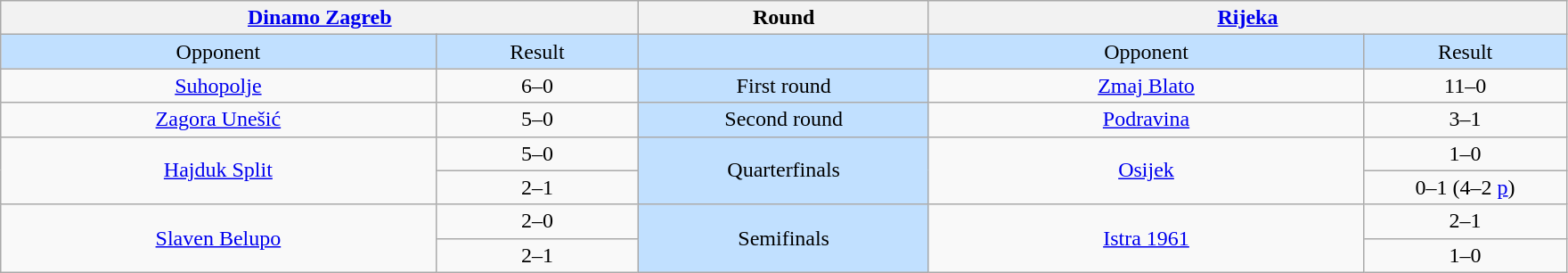<table class="wikitable" style="text-align: center;">
<tr>
<th colspan=2><a href='#'>Dinamo Zagreb</a></th>
<th>Round</th>
<th colspan=2><a href='#'>Rijeka</a></th>
</tr>
<tr bgcolor=#c1e0ff>
<td width=15%>Opponent</td>
<td width=7%>Result</td>
<td width=10%></td>
<td width=15%>Opponent</td>
<td width=7%>Result</td>
</tr>
<tr>
<td rowspan=1 align=center><a href='#'>Suhopolje</a></td>
<td>6–0</td>
<td rowspan=1 bgcolor=#c1e0ff>First round</td>
<td rowspan=1 align=center><a href='#'>Zmaj Blato</a></td>
<td>11–0</td>
</tr>
<tr>
<td rowspan=1 align=center><a href='#'>Zagora Unešić</a></td>
<td>5–0</td>
<td rowspan=1 bgcolor=#c1e0ff>Second round</td>
<td rowspan=1 align=center><a href='#'>Podravina</a></td>
<td>3–1</td>
</tr>
<tr>
<td rowspan=2 align=center><a href='#'>Hajduk Split</a></td>
<td>5–0</td>
<td rowspan=2 bgcolor=#c1e0ff>Quarterfinals</td>
<td rowspan=2 align=center><a href='#'>Osijek</a></td>
<td>1–0</td>
</tr>
<tr>
<td>2–1</td>
<td>0–1 (4–2 <a href='#'>p</a>)</td>
</tr>
<tr>
<td rowspan=2 align=center><a href='#'>Slaven Belupo</a></td>
<td>2–0</td>
<td rowspan=2 bgcolor=#c1e0ff>Semifinals</td>
<td rowspan=2 align=center><a href='#'>Istra 1961</a></td>
<td>2–1</td>
</tr>
<tr>
<td>2–1</td>
<td>1–0</td>
</tr>
</table>
